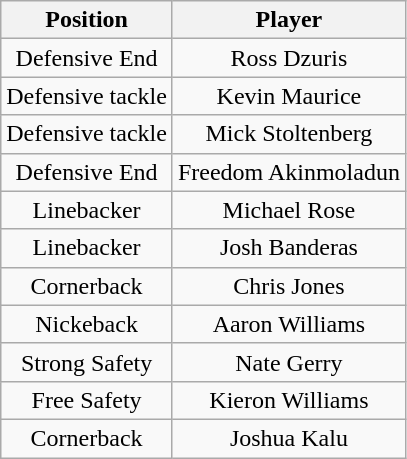<table class="wikitable" style="text-align: center;">
<tr>
<th>Position</th>
<th>Player</th>
</tr>
<tr>
<td>Defensive End</td>
<td>Ross Dzuris</td>
</tr>
<tr>
<td>Defensive tackle</td>
<td>Kevin Maurice</td>
</tr>
<tr>
<td>Defensive tackle</td>
<td>Mick Stoltenberg</td>
</tr>
<tr>
<td>Defensive End</td>
<td>Freedom Akinmoladun</td>
</tr>
<tr>
<td>Linebacker</td>
<td>Michael Rose</td>
</tr>
<tr>
<td>Linebacker</td>
<td>Josh Banderas</td>
</tr>
<tr>
<td>Cornerback</td>
<td>Chris Jones</td>
</tr>
<tr>
<td>Nickeback</td>
<td>Aaron Williams</td>
</tr>
<tr>
<td>Strong Safety</td>
<td>Nate Gerry</td>
</tr>
<tr>
<td>Free Safety</td>
<td>Kieron Williams</td>
</tr>
<tr>
<td>Cornerback</td>
<td>Joshua Kalu</td>
</tr>
</table>
